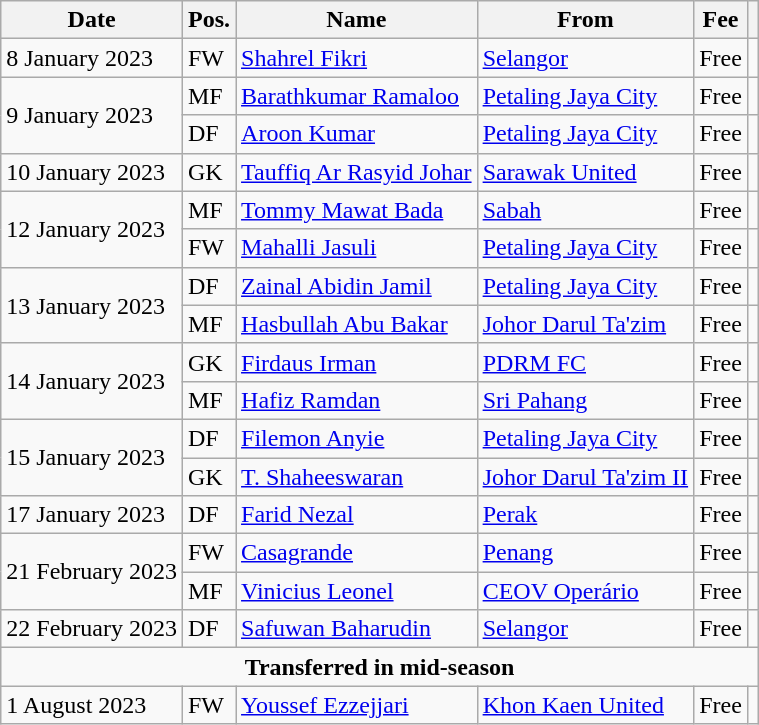<table class="wikitable">
<tr>
<th>Date</th>
<th>Pos.</th>
<th>Name</th>
<th>From</th>
<th>Fee</th>
<th></th>
</tr>
<tr>
<td>8 January 2023</td>
<td>FW</td>
<td> <a href='#'>Shahrel Fikri</a></td>
<td> <a href='#'>Selangor</a></td>
<td>Free</td>
<td></td>
</tr>
<tr>
<td rowspan="2">9 January 2023</td>
<td>MF</td>
<td> <a href='#'>Barathkumar Ramaloo</a></td>
<td> <a href='#'>Petaling Jaya City</a></td>
<td>Free</td>
<td></td>
</tr>
<tr>
<td>DF</td>
<td> <a href='#'>Aroon Kumar</a></td>
<td> <a href='#'>Petaling Jaya City</a></td>
<td>Free</td>
<td></td>
</tr>
<tr>
<td>10 January 2023</td>
<td>GK</td>
<td> <a href='#'>Tauffiq Ar Rasyid Johar</a></td>
<td> <a href='#'>Sarawak United</a></td>
<td>Free</td>
<td></td>
</tr>
<tr>
<td rowspan="2">12 January 2023</td>
<td>MF</td>
<td> <a href='#'>Tommy Mawat Bada</a></td>
<td> <a href='#'>Sabah</a></td>
<td>Free</td>
<td></td>
</tr>
<tr>
<td>FW</td>
<td> <a href='#'>Mahalli Jasuli</a></td>
<td> <a href='#'>Petaling Jaya City</a></td>
<td>Free</td>
<td></td>
</tr>
<tr>
<td rowspan="2">13 January 2023</td>
<td>DF</td>
<td> <a href='#'>Zainal Abidin Jamil</a></td>
<td> <a href='#'>Petaling Jaya City</a></td>
<td>Free</td>
<td></td>
</tr>
<tr>
<td>MF</td>
<td> <a href='#'>Hasbullah Abu Bakar</a></td>
<td> <a href='#'>Johor Darul Ta'zim</a></td>
<td>Free</td>
<td></td>
</tr>
<tr>
<td rowspan="2">14 January 2023</td>
<td>GK</td>
<td> <a href='#'>Firdaus Irman</a></td>
<td> <a href='#'>PDRM FC</a></td>
<td>Free</td>
<td></td>
</tr>
<tr>
<td>MF</td>
<td> <a href='#'>Hafiz Ramdan</a></td>
<td> <a href='#'>Sri Pahang</a></td>
<td>Free</td>
<td></td>
</tr>
<tr>
<td rowspan="2">15 January 2023</td>
<td>DF</td>
<td> <a href='#'>Filemon Anyie</a></td>
<td> <a href='#'>Petaling Jaya City</a></td>
<td>Free</td>
<td></td>
</tr>
<tr>
<td>GK</td>
<td> <a href='#'>T. Shaheeswaran</a></td>
<td> <a href='#'>Johor Darul Ta'zim II</a></td>
<td>Free</td>
<td></td>
</tr>
<tr>
<td>17 January 2023</td>
<td>DF</td>
<td> <a href='#'>Farid Nezal</a></td>
<td> <a href='#'>Perak</a></td>
<td>Free</td>
<td></td>
</tr>
<tr>
<td rowspan="2">21 February 2023</td>
<td>FW</td>
<td> <a href='#'>Casagrande</a></td>
<td> <a href='#'>Penang</a></td>
<td>Free</td>
<td></td>
</tr>
<tr>
<td>MF</td>
<td> <a href='#'>Vinicius Leonel</a></td>
<td> <a href='#'>CEOV Operário</a></td>
<td>Free</td>
<td></td>
</tr>
<tr>
<td>22 February 2023</td>
<td>DF</td>
<td> <a href='#'>Safuwan Baharudin</a></td>
<td> <a href='#'>Selangor</a></td>
<td>Free</td>
<td></td>
</tr>
<tr>
<td colspan="6" ; align="center"><strong>Transferred in mid-season</strong></td>
</tr>
<tr>
<td>1 August 2023</td>
<td>FW</td>
<td> <a href='#'>Youssef Ezzejjari</a></td>
<td> <a href='#'>Khon Kaen United</a></td>
<td>Free</td>
<td></td>
</tr>
</table>
